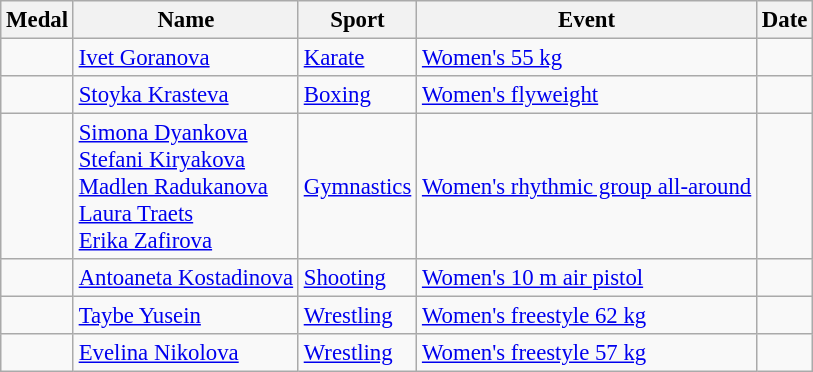<table class="wikitable sortable" style="font-size: 95%;">
<tr>
<th>Medal</th>
<th>Name</th>
<th>Sport</th>
<th>Event</th>
<th>Date</th>
</tr>
<tr>
<td></td>
<td><a href='#'>Ivet Goranova</a></td>
<td><a href='#'>Karate</a></td>
<td><a href='#'>Women's 55 kg</a></td>
<td></td>
</tr>
<tr>
<td></td>
<td><a href='#'>Stoyka Krasteva</a></td>
<td><a href='#'>Boxing</a></td>
<td><a href='#'>Women's flyweight</a></td>
<td></td>
</tr>
<tr>
<td></td>
<td><a href='#'>Simona Dyankova</a><br><a href='#'>Stefani Kiryakova</a><br><a href='#'>Madlen Radukanova</a><br><a href='#'>Laura Traets</a><br><a href='#'>Erika Zafirova</a></td>
<td><a href='#'>Gymnastics</a></td>
<td><a href='#'>Women's rhythmic group all-around</a></td>
<td></td>
</tr>
<tr>
<td></td>
<td><a href='#'>Antoaneta Kostadinova</a></td>
<td><a href='#'>Shooting</a></td>
<td><a href='#'>Women's 10 m air pistol</a></td>
<td></td>
</tr>
<tr>
<td></td>
<td><a href='#'>Taybe Yusein</a></td>
<td><a href='#'>Wrestling</a></td>
<td><a href='#'>Women's freestyle 62 kg</a></td>
<td></td>
</tr>
<tr>
<td></td>
<td><a href='#'>Evelina Nikolova</a></td>
<td><a href='#'>Wrestling</a></td>
<td><a href='#'>Women's freestyle 57 kg</a></td>
<td></td>
</tr>
</table>
